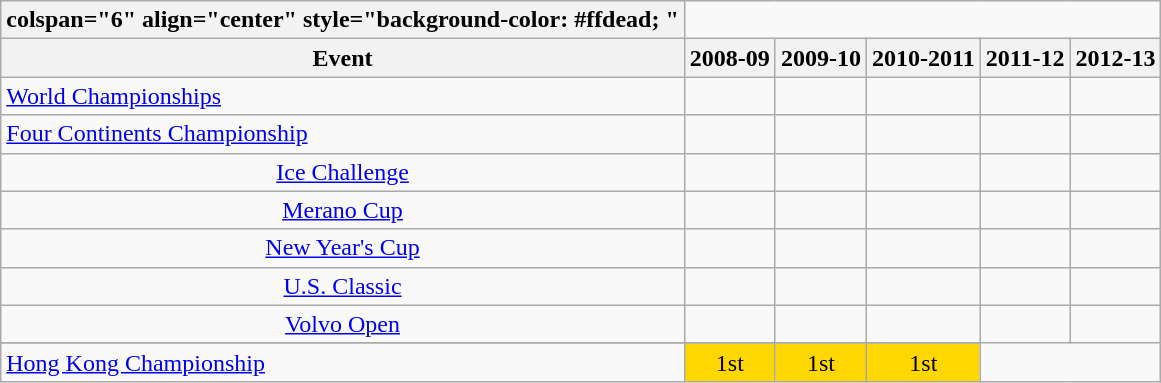<table class="wikitable" style="text-align:center">
<tr>
<th>colspan="6" align="center" style="background-color: #ffdead; "</th>
</tr>
<tr>
<th>Event</th>
<th>2008-09</th>
<th>2009-10</th>
<th>2010-2011</th>
<th>2011-12</th>
<th>2012-13</th>
</tr>
<tr>
<td align="left"><a href='#'>World Championships</a></td>
<td></td>
<td></td>
<td></td>
<td></td>
</tr>
<tr>
<td align="left"><a href='#'>Four Continents Championship</a></td>
<td></td>
<td></td>
<td></td>
<td></td>
<td></td>
</tr>
<tr>
<td><a href='#'>Ice Challenge</a></td>
<td></td>
<td></td>
<td></td>
<td></td>
<td></td>
</tr>
<tr>
<td><a href='#'>Merano Cup</a></td>
<td></td>
<td></td>
<td></td>
<td></td>
<td></td>
</tr>
<tr>
<td><a href='#'>New Year's Cup</a></td>
<td></td>
<td></td>
<td></td>
<td></td>
<td></td>
</tr>
<tr>
<td><a href='#'>U.S. Classic</a></td>
<td></td>
<td></td>
<td></td>
<td></td>
<td></td>
</tr>
<tr>
<td><a href='#'>Volvo Open</a></td>
<td></td>
<td></td>
<td></td>
<td></td>
<td></td>
</tr>
<tr>
</tr>
<tr>
<td align="left"><a href='#'>Hong Kong Championship</a></td>
<td bgcolor="gold">1st</td>
<td bgcolor="gold">1st</td>
<td bgcolor="gold">1st</td>
</tr>
</table>
